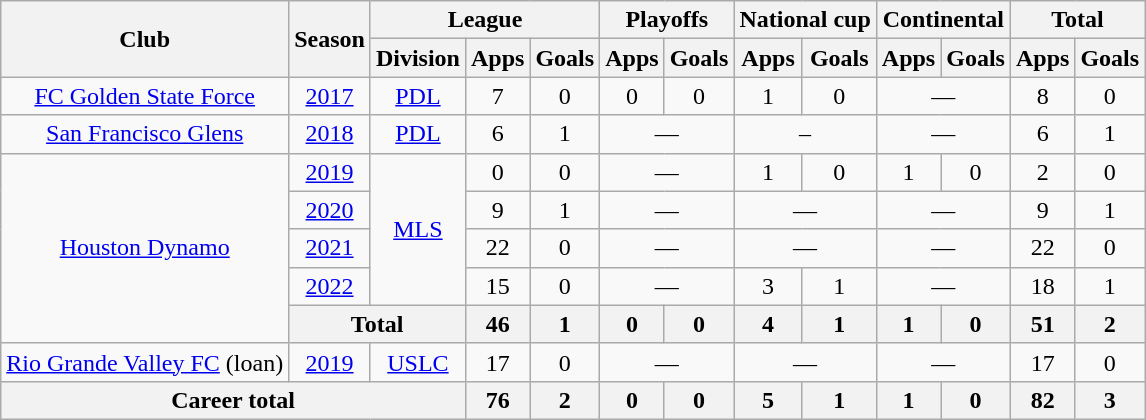<table class="wikitable" style="text-align: center;">
<tr>
<th rowspan=2>Club</th>
<th rowspan=2>Season</th>
<th colspan=3>League</th>
<th colspan=2>Playoffs</th>
<th colspan=2>National cup</th>
<th colspan=2>Continental</th>
<th colspan=2>Total</th>
</tr>
<tr>
<th>Division</th>
<th>Apps</th>
<th>Goals</th>
<th>Apps</th>
<th>Goals</th>
<th>Apps</th>
<th>Goals</th>
<th>Apps</th>
<th>Goals</th>
<th>Apps</th>
<th>Goals</th>
</tr>
<tr>
<td><a href='#'>FC Golden State Force</a></td>
<td><a href='#'>2017</a></td>
<td><a href='#'>PDL</a></td>
<td>7</td>
<td>0</td>
<td>0</td>
<td>0</td>
<td>1</td>
<td>0</td>
<td colspan="2">—</td>
<td>8</td>
<td>0</td>
</tr>
<tr>
<td><a href='#'>San Francisco Glens</a></td>
<td><a href='#'>2018</a></td>
<td><a href='#'>PDL</a></td>
<td>6</td>
<td>1</td>
<td colspan="2">—</td>
<td colspan="2">–</td>
<td colspan="2">—</td>
<td>6</td>
<td>1</td>
</tr>
<tr>
<td rowspan="5"><a href='#'>Houston Dynamo</a></td>
<td><a href='#'>2019</a></td>
<td rowspan="4"><a href='#'>MLS</a></td>
<td>0</td>
<td>0</td>
<td colspan=2>—</td>
<td>1</td>
<td>0</td>
<td>1</td>
<td>0</td>
<td>2</td>
<td>0</td>
</tr>
<tr>
<td><a href='#'>2020</a></td>
<td>9</td>
<td>1</td>
<td colspan="2">—</td>
<td colspan="2">—</td>
<td colspan="2">—</td>
<td>9</td>
<td>1</td>
</tr>
<tr>
<td><a href='#'>2021</a></td>
<td>22</td>
<td>0</td>
<td colspan="2">—</td>
<td colspan="2">—</td>
<td colspan="2">—</td>
<td>22</td>
<td>0</td>
</tr>
<tr>
<td><a href='#'>2022</a></td>
<td>15</td>
<td>0</td>
<td colspan="2">—</td>
<td>3</td>
<td>1</td>
<td colspan="2">—</td>
<td>18</td>
<td>1</td>
</tr>
<tr>
<th colspan="2">Total</th>
<th>46</th>
<th>1</th>
<th>0</th>
<th>0</th>
<th>4</th>
<th>1</th>
<th>1</th>
<th>0</th>
<th>51</th>
<th>2</th>
</tr>
<tr>
<td><a href='#'>Rio Grande Valley FC</a> (loan)</td>
<td><a href='#'>2019</a></td>
<td><a href='#'>USLC</a></td>
<td>17</td>
<td>0</td>
<td colspan="2">—</td>
<td colspan="2">—</td>
<td colspan="2">—</td>
<td>17</td>
<td>0</td>
</tr>
<tr>
<th colspan="3">Career total</th>
<th>76</th>
<th>2</th>
<th>0</th>
<th>0</th>
<th>5</th>
<th>1</th>
<th>1</th>
<th>0</th>
<th>82</th>
<th>3</th>
</tr>
</table>
